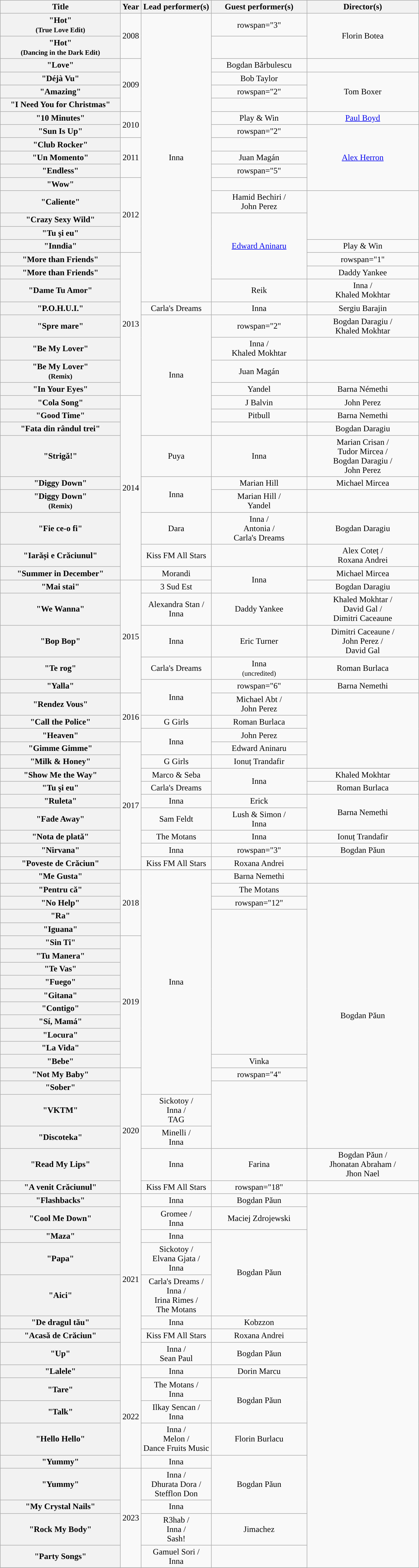<table class="wikitable plainrowheaders" style="text-align:center;">
<tr>
<th scope="col" style="width: 14em;">Title</th>
<th scope="col" style="width: 2em;">Year</th>
<th scope="col" style="width: 8em;">Lead performer(s)</th>
<th scope="col" style="width: 11em;">Guest performer(s)</th>
<th scope="col" style="width: 13em;">Director(s)</th>
</tr>
<tr>
<th scope="row">"Hot"<br><small>(True Love Edit)</small></th>
<td rowspan="2">2008</td>
<td rowspan="19">Inna</td>
<td>rowspan="3" </td>
<td rowspan="2">Florin Botea</td>
</tr>
<tr>
<th scope="row">"Hot"<br><small>(Dancing in the Dark Edit)</small></th>
</tr>
<tr>
<th scope="row">"Love"</th>
<td rowspan="4">2009</td>
<td>Bogdan Bărbulescu</td>
</tr>
<tr>
<th scope="row">"Déjà Vu"</th>
<td>Bob Taylor</td>
<td rowspan="3">Tom Boxer</td>
</tr>
<tr>
<th scope="row">"Amazing"</th>
<td>rowspan="2" </td>
</tr>
<tr>
<th scope="row">"I Need You for Christmas"</th>
</tr>
<tr>
<th scope="row">"10 Minutes"</th>
<td rowspan="2">2010</td>
<td>Play & Win</td>
<td><a href='#'>Paul Boyd</a></td>
</tr>
<tr>
<th scope="row">"Sun Is Up"</th>
<td>rowspan="2" </td>
<td rowspan="5"><a href='#'>Alex Herron</a></td>
</tr>
<tr>
<th scope="row">"Club Rocker"</th>
<td rowspan="3">2011</td>
</tr>
<tr>
<th scope="row">"Un Momento"</th>
<td>Juan Magán</td>
</tr>
<tr>
<th scope="row">"Endless"</th>
<td>rowspan="5" </td>
</tr>
<tr>
<th scope="row">"Wow"</th>
<td rowspan="5">2012</td>
</tr>
<tr>
<th scope="row">"Caliente"</th>
<td>Hamid Bechiri /<br>John Perez</td>
</tr>
<tr>
<th scope="row">"Crazy Sexy Wild"</th>
<td rowspan="5"><a href='#'>Edward Aninaru</a></td>
</tr>
<tr>
<th scope="row">"Tu şi eu"</th>
</tr>
<tr>
<th scope="row">"Inndia"</th>
<td>Play & Win</td>
</tr>
<tr>
<th scope="row">"More than Friends"</th>
<td rowspan="8">2013</td>
<td>rowspan="1" </td>
</tr>
<tr>
<th scope="row">"More than Friends"</th>
<td>Daddy Yankee</td>
</tr>
<tr>
<th scope="row">"Dame Tu Amor"</th>
<td>Reik</td>
<td>Inna /<br>Khaled Mokhtar</td>
</tr>
<tr>
<th scope="row">"P.O.H.U.I."</th>
<td>Carla's Dreams</td>
<td>Inna</td>
<td>Sergiu Barajin</td>
</tr>
<tr>
<th scope="row">"Spre mare"</th>
<td rowspan="7">Inna</td>
<td>rowspan="2" </td>
<td>Bogdan Daragiu /<br>Khaled Mokhtar</td>
</tr>
<tr>
<th scope="row">"Be My Lover"</th>
<td>Inna /<br>Khaled Mokhtar</td>
</tr>
<tr>
<th scope="row">"Be My Lover"<br><small>(Remix)</small></th>
<td>Juan Magán</td>
<td></td>
</tr>
<tr>
<th scope="row">"In Your Eyes"</th>
<td>Yandel</td>
<td>Barna Némethi</td>
</tr>
<tr>
<th scope="row">"Cola Song"</th>
<td rowspan="9">2014</td>
<td>J Balvin</td>
<td>John Perez</td>
</tr>
<tr>
<th scope="row">"Good Time"</th>
<td rowspan="1">Pitbull</td>
<td>Barna Nemethi</td>
</tr>
<tr>
<th scope="row">"Fata din rândul trei"</th>
<td></td>
<td>Bogdan Daragiu</td>
</tr>
<tr>
<th scope="row">"Strigă!"</th>
<td>Puya</td>
<td>Inna</td>
<td>Marian Crisan /<br>Tudor Mircea /<br>Bogdan Daragiu /<br>John Perez</td>
</tr>
<tr>
<th scope="row">"Diggy Down"</th>
<td rowspan="2">Inna</td>
<td>Marian Hill</td>
<td>Michael Mircea</td>
</tr>
<tr>
<th scope="row">"Diggy Down"<br><small>(Remix)</small></th>
<td>Marian Hill /<br>Yandel</td>
<td></td>
</tr>
<tr>
<th scope="row">"Fie ce-o fi"</th>
<td>Dara</td>
<td>Inna /<br>Antonia /<br> Carla's Dreams</td>
<td>Bogdan Daragiu</td>
</tr>
<tr>
<th scope="row">"Iarăși e Crăciunul"</th>
<td>Kiss FM All Stars</td>
<td></td>
<td>Alex Coteț /<br>Roxana Andrei</td>
</tr>
<tr>
<th scope="row">"Summer in December"</th>
<td>Morandi</td>
<td rowspan="2">Inna</td>
<td>Michael Mircea</td>
</tr>
<tr>
<th scope="row">"Mai stai"</th>
<td rowspan="5">2015</td>
<td>3 Sud Est</td>
<td>Bogdan Daragiu</td>
</tr>
<tr>
<th scope="row">"We Wanna"</th>
<td>Alexandra Stan /<br>Inna</td>
<td>Daddy Yankee</td>
<td>Khaled Mokhtar /<br>David Gal /<br>Dimitri Caceaune</td>
</tr>
<tr>
<th scope="row">"Bop Bop"</th>
<td rowspan="1">Inna</td>
<td>Eric Turner</td>
<td>Dimitri Caceaune /<br>John Perez /<br>David Gal</td>
</tr>
<tr>
<th scope="row">"Te rog"</th>
<td>Carla's Dreams</td>
<td>Inna<br><small>(uncredited)</small></td>
<td>Roman Burlaca</td>
</tr>
<tr>
<th scope="row">"Yalla"</th>
<td rowspan="2">Inna</td>
<td>rowspan="6" </td>
<td>Barna Nemethi</td>
</tr>
<tr>
<th scope="row">"Rendez Vous"</th>
<td rowspan="3">2016</td>
<td>Michael Abt /<br>John Perez</td>
</tr>
<tr>
<th scope="row">"Call the Police"</th>
<td>G Girls</td>
<td>Roman Burlaca</td>
</tr>
<tr>
<th scope="row">"Heaven"</th>
<td rowspan="2">Inna</td>
<td>John Perez</td>
</tr>
<tr>
<th scope="row">"Gimme Gimme"</th>
<td rowspan="9">2017</td>
<td>Edward Aninaru</td>
</tr>
<tr>
<th scope="row">"Milk & Honey"</th>
<td>G Girls</td>
<td>Ionuț Trandafir</td>
</tr>
<tr>
<th scope="row">"Show Me the Way"</th>
<td>Marco & Seba</td>
<td rowspan="2">Inna</td>
<td>Khaled Mokhtar</td>
</tr>
<tr>
<th scope="row">"Tu şi eu"</th>
<td>Carla's Dreams</td>
<td>Roman Burlaca</td>
</tr>
<tr>
<th scope="row">"Ruleta"</th>
<td rowspan="1">Inna</td>
<td>Erick</td>
<td rowspan="2">Barna Nemethi</td>
</tr>
<tr>
<th scope="row">"Fade Away"</th>
<td rowspan="1">Sam Feldt</td>
<td>Lush & Simon /<br>Inna</td>
</tr>
<tr>
<th scope="row">"Nota de plată"</th>
<td rowspan="1">The Motans</td>
<td>Inna</td>
<td>Ionuț Trandafir</td>
</tr>
<tr>
<th scope="row">"Nirvana"</th>
<td rowspan="1">Inna</td>
<td>rowspan="3" </td>
<td>Bogdan Păun</td>
</tr>
<tr>
<th scope="row">"Poveste de Crăciun"</th>
<td rowspan="1">Kiss FM All Stars</td>
<td>Roxana Andrei</td>
</tr>
<tr>
<th scope="row">"Me Gusta"</th>
<td rowspan="5">2018</td>
<td rowspan="17">Inna</td>
<td>Barna Nemethi</td>
</tr>
<tr>
<th scope="row">"Pentru că"</th>
<td>The Motans</td>
<td rowspan="18">Bogdan Păun</td>
</tr>
<tr>
<th scope="row">"No Help"</th>
<td>rowspan="12" </td>
</tr>
<tr>
<th scope="row">"Ra"</th>
</tr>
<tr>
<th scope="row">"Iguana"</th>
</tr>
<tr>
<th scope="row">"Sin Ti"</th>
<td rowspan="10">2019</td>
</tr>
<tr>
<th scope="row">"Tu Manera"</th>
</tr>
<tr>
<th scope="row">"Te Vas"</th>
</tr>
<tr>
<th scope="row">"Fuego"</th>
</tr>
<tr>
<th scope="row">"Gitana"</th>
</tr>
<tr>
<th scope="row">"Contigo"</th>
</tr>
<tr>
<th scope="row">"Sí, Mamá"</th>
</tr>
<tr>
<th scope="row">"Locura"</th>
</tr>
<tr>
<th scope="row">"La Vida"</th>
</tr>
<tr>
<th scope="row">"Bebe"</th>
<td>Vinka</td>
</tr>
<tr>
<th scope="row">"Not My Baby"</th>
<td rowspan="6">2020</td>
<td>rowspan="4" </td>
</tr>
<tr>
<th scope="row">"Sober"</th>
</tr>
<tr>
<th scope="row">"VKTM"</th>
<td>Sickotoy /<br>Inna /<br>TAG</td>
</tr>
<tr>
<th scope="row">"Discoteka"</th>
<td>Minelli /<br>Inna</td>
</tr>
<tr>
<th scope="row">"Read My Lips"</th>
<td>Inna</td>
<td>Farina</td>
<td>Bogdan Păun /<br>Jhonatan Abraham /<br>Jhon Nael</td>
</tr>
<tr>
<th scope="row">"A venit Crăciunul"</th>
<td rowspan="1">Kiss FM All Stars</td>
<td>rowspan="18" </td>
<td></td>
</tr>
<tr>
<th scope="row">"Flashbacks"</th>
<td rowspan="8">2021</td>
<td>Inna</td>
<td>Bogdan Păun</td>
</tr>
<tr>
<th scope="row">"Cool Me Down"</th>
<td>Gromee /<br>Inna</td>
<td>Maciej Zdrojewski</td>
</tr>
<tr>
<th scope="row">"Maza"</th>
<td>Inna</td>
<td rowspan="3">Bogdan Păun</td>
</tr>
<tr>
<th scope="row">"Papa"</th>
<td>Sickotoy /<br> Elvana Gjata /<br> Inna</td>
</tr>
<tr>
<th scope="row">"Aici"</th>
<td>Carla's Dreams /<br> Inna /<br> Irina Rimes /<br> The Motans</td>
</tr>
<tr>
<th scope="row">"De dragul tău"</th>
<td>Inna</td>
<td>Kobzzon</td>
</tr>
<tr>
<th scope="row">"Acasă de Crăciun"</th>
<td>Kiss FM All Stars</td>
<td>Roxana Andrei</td>
</tr>
<tr>
<th scope="row">"Up"</th>
<td>Inna /<br>Sean Paul</td>
<td>Bogdan Păun</td>
</tr>
<tr>
<th scope="row">"Lalele"</th>
<td rowspan="5">2022</td>
<td>Inna</td>
<td>Dorin Marcu</td>
</tr>
<tr>
<th scope="row">"Tare"</th>
<td>The Motans /<br>Inna</td>
<td rowspan="2">Bogdan Păun</td>
</tr>
<tr>
<th scope="row">"Talk"</th>
<td>Ilkay Sencan /<br>Inna</td>
</tr>
<tr>
<th scope="row">"Hello Hello"</th>
<td>Inna /<br> Melon /<br> Dance Fruits Music</td>
<td>Florin Burlacu</td>
</tr>
<tr>
<th scope="row">"Yummy"</th>
<td>Inna</td>
<td rowspan="3">Bogdan Păun</td>
</tr>
<tr>
<th scope="row">"Yummy"</th>
<td rowspan="4">2023</td>
<td>Inna /<br> Dhurata Dora /<br> Stefflon Don</td>
</tr>
<tr>
<th scope="row">"My Crystal Nails"</th>
<td>Inna</td>
</tr>
<tr>
<th scope="row">"Rock My Body"</th>
<td>R3hab /<br> Inna /<br> Sash!</td>
<td>Jimachez</td>
</tr>
<tr>
<th scope="row">"Party Songs"</th>
<td>Gamuel Sori /<br>Inna</td>
<td></td>
</tr>
<tr>
</tr>
</table>
